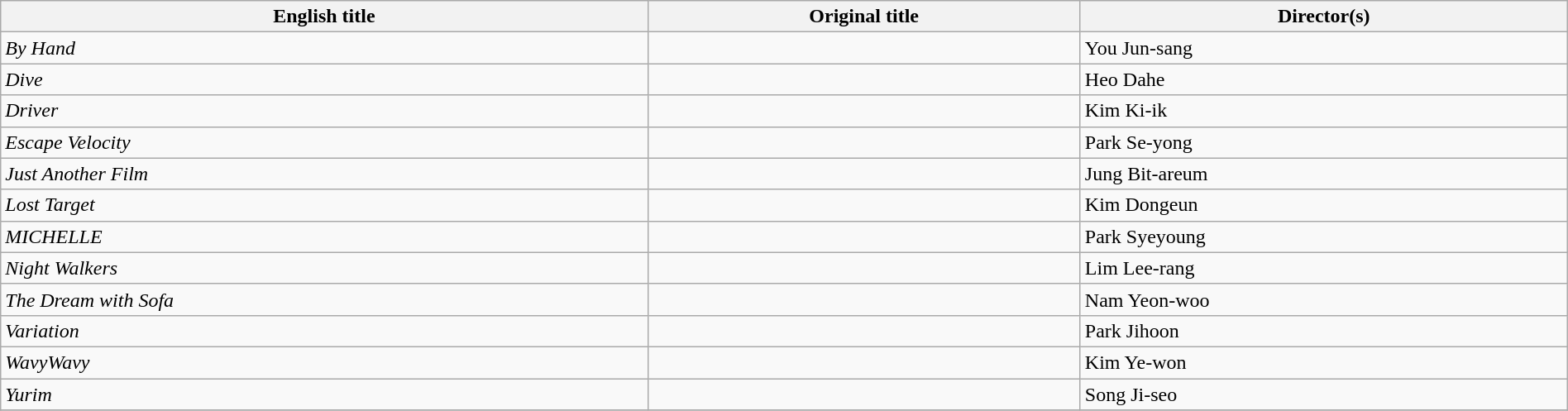<table class="sortable wikitable" style="width:100%; margin-bottom:4px" cellpadding="5">
<tr>
<th scope="col">English title</th>
<th scope="col">Original title</th>
<th scope="col">Director(s)</th>
</tr>
<tr>
<td><em>By Hand</em></td>
<td></td>
<td>You Jun-sang</td>
</tr>
<tr>
<td><em>Dive</em></td>
<td></td>
<td>Heo Dahe</td>
</tr>
<tr>
<td><em>Driver</em></td>
<td></td>
<td>Kim Ki-ik</td>
</tr>
<tr>
<td><em>Escape Velocity</em></td>
<td></td>
<td>Park Se-yong</td>
</tr>
<tr>
<td><em>Just Another Film</em></td>
<td></td>
<td>Jung Bit-areum</td>
</tr>
<tr>
<td><em>Lost Target</em></td>
<td></td>
<td>Kim Dongeun</td>
</tr>
<tr>
<td><em>MICHELLE</em></td>
<td></td>
<td>Park Syeyoung</td>
</tr>
<tr>
<td><em>Night Walkers</em></td>
<td></td>
<td>Lim Lee-rang</td>
</tr>
<tr>
<td><em>The Dream with Sofa</em></td>
<td></td>
<td>Nam Yeon-woo</td>
</tr>
<tr>
<td><em>Variation</em></td>
<td></td>
<td>Park Jihoon</td>
</tr>
<tr>
<td><em>WavyWavy</em></td>
<td></td>
<td>Kim Ye-won</td>
</tr>
<tr>
<td><em>Yurim</em></td>
<td></td>
<td>Song Ji-seo</td>
</tr>
<tr>
</tr>
</table>
